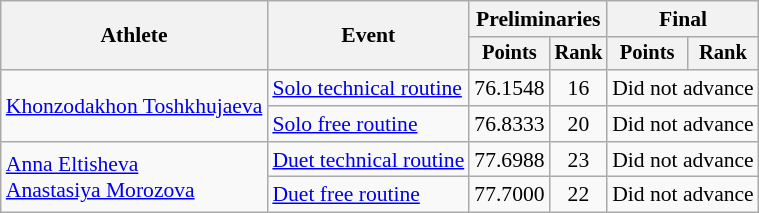<table class=wikitable style="font-size:90%">
<tr>
<th rowspan="2">Athlete</th>
<th rowspan="2">Event</th>
<th colspan="2">Preliminaries</th>
<th colspan="2">Final</th>
</tr>
<tr style="font-size:95%">
<th>Points</th>
<th>Rank</th>
<th>Points</th>
<th>Rank</th>
</tr>
<tr align=center>
<td align=left rowspan=2><a href='#'>Khonzodakhon Toshkhujaeva</a></td>
<td align=left><a href='#'>Solo technical routine</a></td>
<td>76.1548</td>
<td>16</td>
<td colspan=2>Did not advance</td>
</tr>
<tr align=center>
<td align=left><a href='#'>Solo free routine</a></td>
<td>76.8333</td>
<td>20</td>
<td colspan=2>Did not advance</td>
</tr>
<tr align=center>
<td align=left rowspan=2><a href='#'>Anna Eltisheva</a><br><a href='#'>Anastasiya Morozova</a></td>
<td align=left><a href='#'>Duet technical routine</a></td>
<td>77.6988</td>
<td>23</td>
<td colspan=2>Did not advance</td>
</tr>
<tr align=center>
<td align=left><a href='#'>Duet free routine</a></td>
<td>77.7000</td>
<td>22</td>
<td colspan=2>Did not advance</td>
</tr>
</table>
